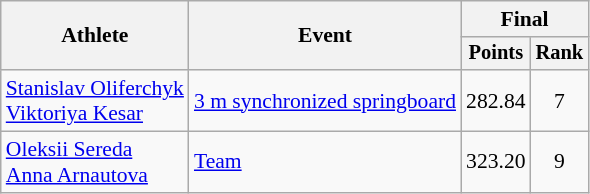<table class="wikitable" style="text-align:center; font-size:90%">
<tr>
<th rowspan=2>Athlete</th>
<th rowspan=2>Event</th>
<th colspan=2>Final</th>
</tr>
<tr style="font-size:95%">
<th>Points</th>
<th>Rank</th>
</tr>
<tr>
<td align=left><a href='#'>Stanislav Oliferchyk</a><br><a href='#'>Viktoriya Kesar</a></td>
<td align=left><a href='#'>3 m synchronized springboard</a></td>
<td>282.84</td>
<td>7</td>
</tr>
<tr>
<td align=left><a href='#'>Oleksii Sereda</a><br><a href='#'>Anna Arnautova</a></td>
<td align=left><a href='#'>Team</a></td>
<td>323.20</td>
<td>9</td>
</tr>
</table>
